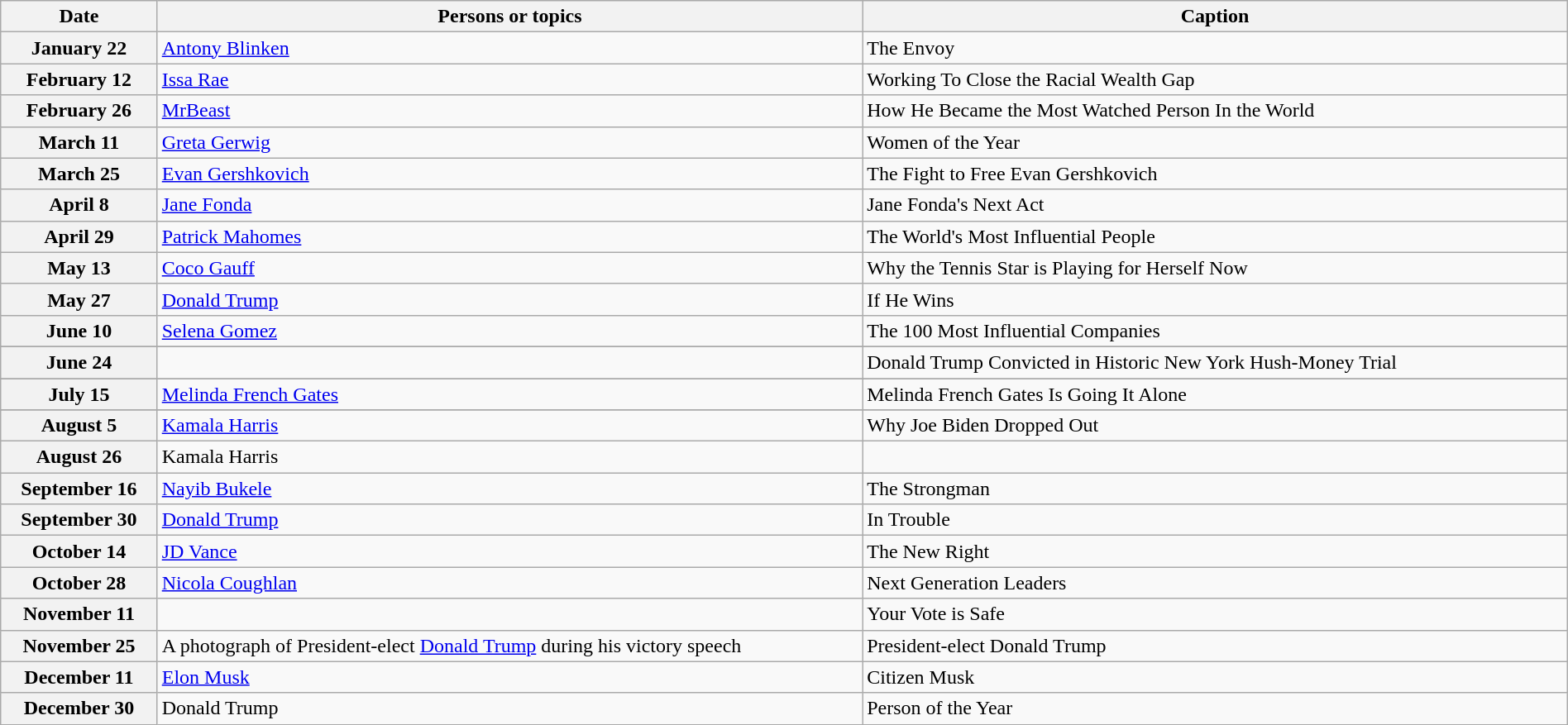<table class="wikitable sortable" style="width:100%;">
<tr>
<th width="10%">Date</th>
<th width="45%">Persons or topics</th>
<th width="45%">Caption</th>
</tr>
<tr>
<th>January 22</th>
<td><a href='#'>Antony Blinken</a></td>
<td>The Envoy</td>
</tr>
<tr>
<th>February 12</th>
<td><a href='#'>Issa Rae</a></td>
<td>Working To Close the Racial Wealth Gap</td>
</tr>
<tr>
<th>February 26</th>
<td><a href='#'>MrBeast</a></td>
<td>How He Became the Most Watched Person In the World</td>
</tr>
<tr>
<th>March 11</th>
<td><a href='#'>Greta Gerwig</a></td>
<td>Women of the Year</td>
</tr>
<tr>
<th>March 25</th>
<td><a href='#'>Evan Gershkovich</a></td>
<td>The Fight to Free Evan Gershkovich</td>
</tr>
<tr>
<th>April 8</th>
<td><a href='#'>Jane Fonda</a></td>
<td>Jane Fonda's Next Act</td>
</tr>
<tr>
<th>April 29</th>
<td><a href='#'>Patrick Mahomes</a></td>
<td>The World's Most Influential People</td>
</tr>
<tr>
<th>May 13</th>
<td><a href='#'>Coco Gauff</a></td>
<td>Why the Tennis Star is Playing for Herself Now</td>
</tr>
<tr>
<th>May 27</th>
<td><a href='#'>Donald Trump</a></td>
<td>If He Wins</td>
</tr>
<tr>
<th>June 10</th>
<td><a href='#'>Selena Gomez</a></td>
<td>The 100 Most Influential Companies</td>
</tr>
<tr>
</tr>
<tr>
<th>June 24</th>
<td></td>
<td>Donald Trump Convicted in Historic New York Hush-Money Trial</td>
</tr>
<tr>
</tr>
<tr>
<th>July 15</th>
<td><a href='#'>Melinda French Gates</a></td>
<td>Melinda French Gates Is Going It Alone</td>
</tr>
<tr>
</tr>
<tr>
<th>August 5</th>
<td><a href='#'>Kamala Harris</a></td>
<td>Why Joe Biden Dropped Out</td>
</tr>
<tr>
<th>August 26</th>
<td>Kamala Harris</td>
<td></td>
</tr>
<tr>
<th>September 16</th>
<td><a href='#'>Nayib Bukele</a></td>
<td>The Strongman</td>
</tr>
<tr>
<th>September 30</th>
<td><a href='#'>Donald Trump</a></td>
<td>In Trouble</td>
</tr>
<tr>
<th>October 14</th>
<td><a href='#'>JD Vance</a></td>
<td>The New Right</td>
</tr>
<tr>
<th>October 28</th>
<td><a href='#'>Nicola Coughlan</a></td>
<td>Next Generation Leaders</td>
</tr>
<tr>
<th>November 11</th>
<td></td>
<td>Your Vote is Safe</td>
</tr>
<tr>
<th>November 25</th>
<td>A photograph of President-elect <a href='#'>Donald Trump</a> during his victory speech</td>
<td>President-elect Donald Trump</td>
</tr>
<tr>
<th>December 11</th>
<td><a href='#'>Elon Musk</a></td>
<td>Citizen Musk</td>
</tr>
<tr>
<th>December 30</th>
<td>Donald Trump</td>
<td>Person of the Year</td>
</tr>
</table>
